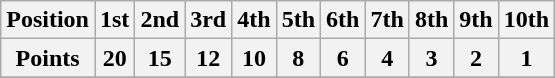<table class="wikitable">
<tr>
<th>Position</th>
<th>1st</th>
<th>2nd</th>
<th>3rd</th>
<th>4th</th>
<th>5th</th>
<th>6th</th>
<th>7th</th>
<th>8th</th>
<th>9th</th>
<th>10th</th>
</tr>
<tr>
<th>Points</th>
<th>20</th>
<th>15</th>
<th>12</th>
<th>10</th>
<th>8</th>
<th>6</th>
<th>4</th>
<th>3</th>
<th>2</th>
<th>1</th>
</tr>
<tr>
</tr>
</table>
